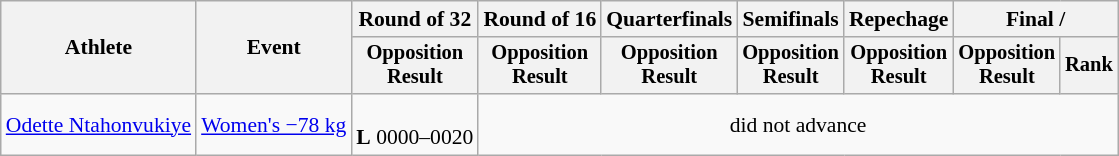<table class="wikitable" style="font-size:90%">
<tr>
<th rowspan=2>Athlete</th>
<th rowspan=2>Event</th>
<th>Round of 32</th>
<th>Round of 16</th>
<th>Quarterfinals</th>
<th>Semifinals</th>
<th>Repechage</th>
<th colspan=2>Final / </th>
</tr>
<tr style="font-size:95%">
<th>Opposition<br>Result</th>
<th>Opposition<br>Result</th>
<th>Opposition<br>Result</th>
<th>Opposition<br>Result</th>
<th>Opposition<br>Result</th>
<th>Opposition<br>Result</th>
<th>Rank</th>
</tr>
<tr align=center>
<td align=left><a href='#'>Odette Ntahonvukiye</a></td>
<td align=left><a href='#'>Women's −78 kg</a></td>
<td><br><strong>L</strong> 0000–0020</td>
<td colspan=6>did not advance</td>
</tr>
</table>
